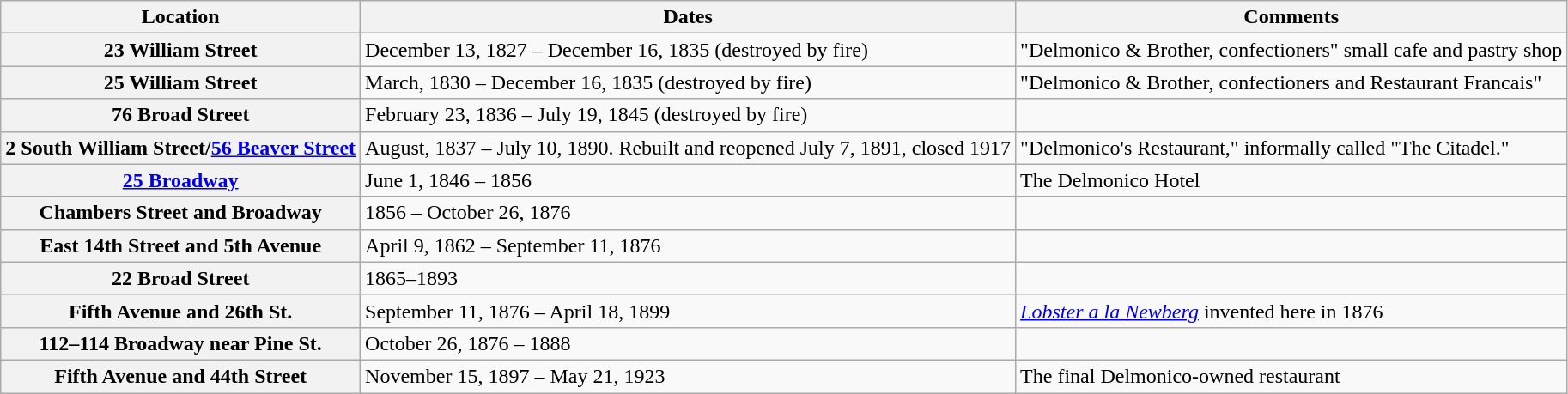<table class=wikitable>
<tr>
<th>Location</th>
<th>Dates</th>
<th>Comments</th>
</tr>
<tr>
<th>23 William Street</th>
<td>December 13, 1827 – December 16, 1835 (destroyed by fire)</td>
<td>"Delmonico & Brother, confectioners" small cafe and pastry shop</td>
</tr>
<tr>
<th>25 William Street</th>
<td>March, 1830 – December 16, 1835 (destroyed by fire)</td>
<td>"Delmonico & Brother, confectioners and Restaurant Francais"</td>
</tr>
<tr>
<th>76 Broad Street</th>
<td>February 23, 1836 – July 19, 1845 (destroyed by fire)</td>
<td></td>
</tr>
<tr>
<th>2 South William Street/<a href='#'>56 Beaver Street</a></th>
<td>August, 1837 – July 10, 1890. Rebuilt and reopened July 7, 1891, closed 1917</td>
<td>"Delmonico's Restaurant," informally called "The Citadel."</td>
</tr>
<tr>
<th><a href='#'>25 Broadway</a></th>
<td>June 1, 1846 – 1856</td>
<td>The Delmonico Hotel</td>
</tr>
<tr>
<th>Chambers Street and Broadway</th>
<td>1856 – October 26, 1876</td>
<td></td>
</tr>
<tr>
<th>East 14th Street and 5th Avenue</th>
<td>April 9, 1862 – September 11, 1876</td>
<td></td>
</tr>
<tr>
<th>22 Broad Street</th>
<td>1865–1893</td>
<td></td>
</tr>
<tr>
<th>Fifth Avenue and 26th St.</th>
<td>September 11, 1876 – April 18, 1899</td>
<td><em><a href='#'>Lobster a la Newberg</a></em> invented here in 1876</td>
</tr>
<tr>
<th>112–114 Broadway near Pine St.</th>
<td>October 26, 1876 – 1888</td>
<td></td>
</tr>
<tr>
<th>Fifth Avenue and 44th Street</th>
<td>November 15, 1897 – May 21, 1923</td>
<td>The final Delmonico-owned restaurant</td>
</tr>
</table>
